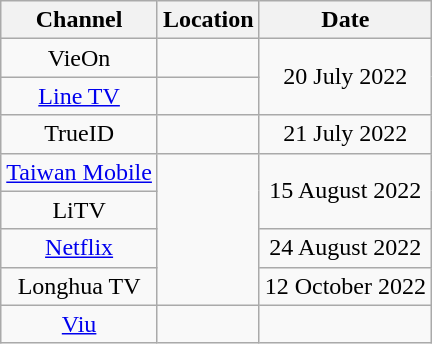<table class="wikitable" style="text-align:center;">
<tr>
<th>Channel</th>
<th>Location</th>
<th>Date</th>
</tr>
<tr>
<td>VieOn</td>
<td></td>
<td rowspan="2">20 July 2022</td>
</tr>
<tr>
<td><a href='#'>Line TV</a></td>
<td></td>
</tr>
<tr>
<td>TrueID</td>
<td></td>
<td>21 July 2022</td>
</tr>
<tr>
<td><a href='#'>Taiwan Mobile</a></td>
<td rowspan="4"></td>
<td rowspan="2">15 August 2022</td>
</tr>
<tr>
<td>LiTV</td>
</tr>
<tr>
<td><a href='#'>Netflix</a></td>
<td>24 August 2022</td>
</tr>
<tr>
<td>Longhua TV</td>
<td>12 October 2022</td>
</tr>
<tr>
<td><a href='#'>Viu</a></td>
<td></td>
<td></td>
</tr>
</table>
